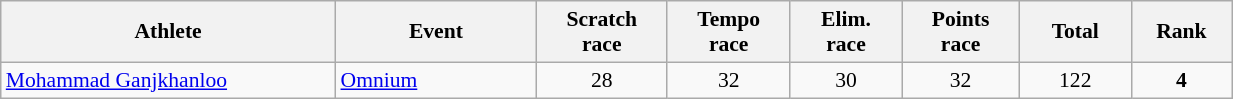<table class="wikitable" width="65%" style="text-align:center; font-size:90%">
<tr>
<th width="15%">Athlete</th>
<th width="9%">Event</th>
<th width="5%">Scratch<br>race</th>
<th width="5%">Tempo<br>race</th>
<th width="5%">Elim.<br>race</th>
<th width="5%">Points<br>race</th>
<th width="5%">Total</th>
<th width="4%">Rank</th>
</tr>
<tr>
<td align="left"><a href='#'>Mohammad Ganjkhanloo</a></td>
<td align="left"><a href='#'>Omnium</a></td>
<td>28</td>
<td>32</td>
<td>30</td>
<td>32</td>
<td>122</td>
<td><strong>4</strong></td>
</tr>
</table>
